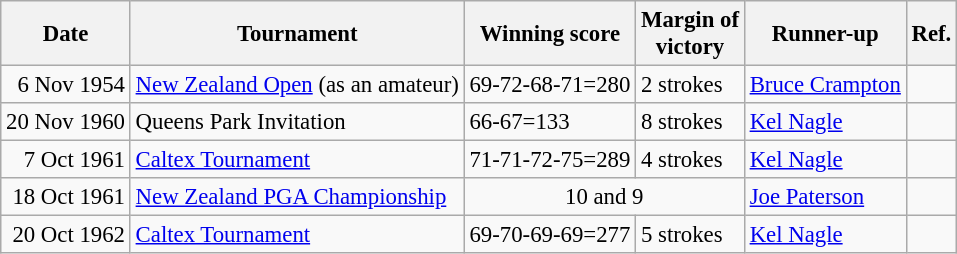<table class="wikitable" style="font-size:95%;">
<tr>
<th>Date</th>
<th>Tournament</th>
<th>Winning score</th>
<th>Margin of<br>victory</th>
<th>Runner-up</th>
<th>Ref.</th>
</tr>
<tr>
<td align=right>6 Nov 1954</td>
<td><a href='#'>New Zealand Open</a> (as an amateur)</td>
<td>69-72-68-71=280</td>
<td>2 strokes</td>
<td> <a href='#'>Bruce Crampton</a></td>
<td></td>
</tr>
<tr>
<td align=right>20 Nov 1960</td>
<td>Queens Park Invitation</td>
<td>66-67=133</td>
<td>8 strokes</td>
<td> <a href='#'>Kel Nagle</a></td>
<td></td>
</tr>
<tr>
<td align=right>7 Oct 1961</td>
<td><a href='#'>Caltex Tournament</a></td>
<td>71-71-72-75=289</td>
<td>4 strokes</td>
<td> <a href='#'>Kel Nagle</a></td>
<td></td>
</tr>
<tr>
<td align=right>18 Oct 1961</td>
<td><a href='#'>New Zealand PGA Championship</a></td>
<td colspan=2 align=center>10 and 9</td>
<td> <a href='#'>Joe Paterson</a></td>
<td></td>
</tr>
<tr>
<td align=right>20 Oct 1962</td>
<td><a href='#'>Caltex Tournament</a></td>
<td>69-70-69-69=277</td>
<td>5 strokes</td>
<td> <a href='#'>Kel Nagle</a></td>
<td></td>
</tr>
</table>
